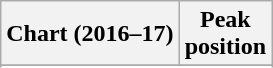<table class="wikitable sortable plainrowheaders" style="text-align:center">
<tr>
<th scope="col">Chart (2016–17)</th>
<th scope="col">Peak<br>position</th>
</tr>
<tr>
</tr>
<tr>
</tr>
<tr>
</tr>
<tr>
</tr>
</table>
